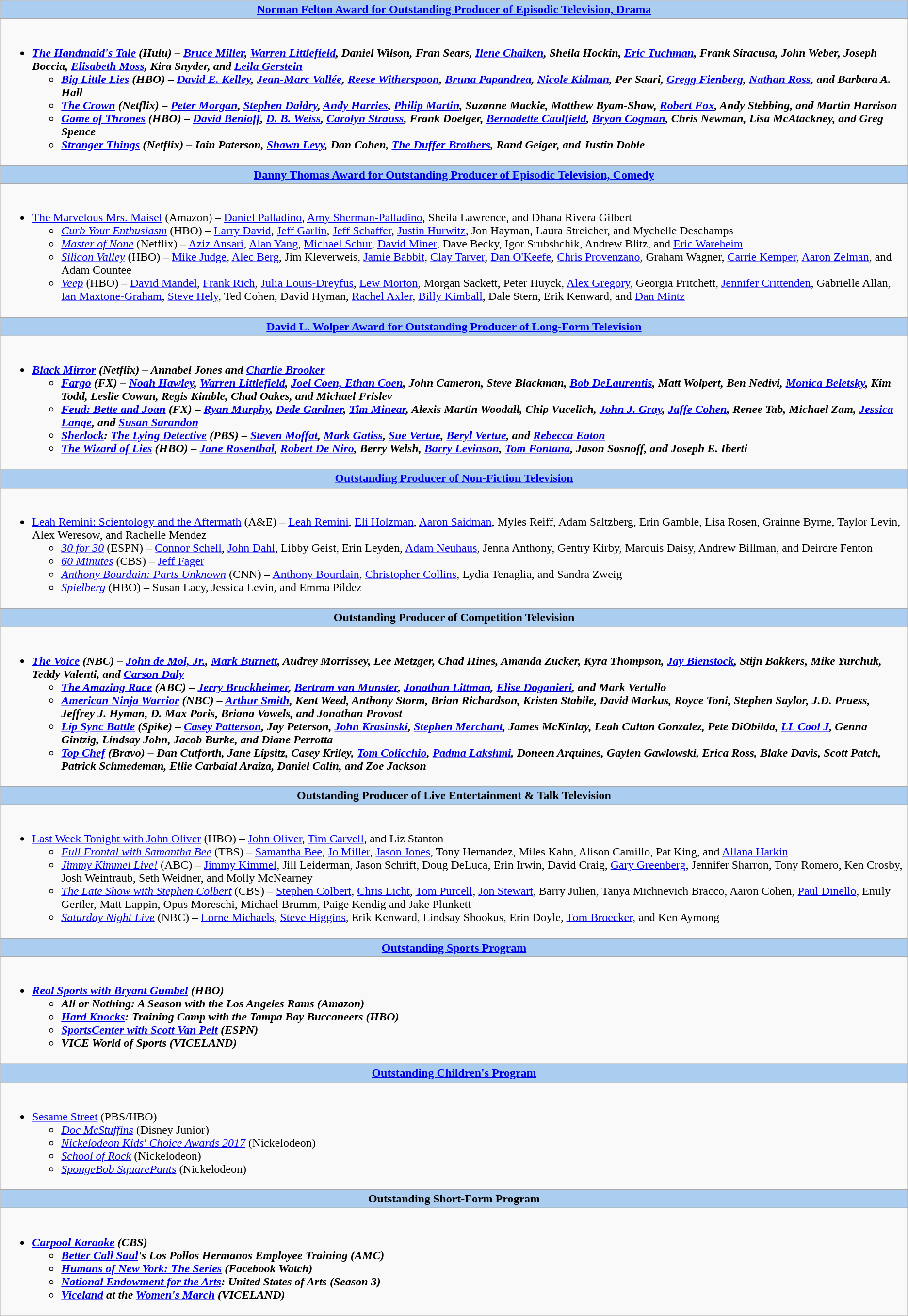<table class=wikitable style="width="100%">
<tr>
<th colspan="2" style="background:#abcdef;"><a href='#'>Norman Felton Award for Outstanding Producer of Episodic Television, Drama</a></th>
</tr>
<tr>
<td colspan="2" style="vertical-align:top;"><br><ul><li><strong><em><a href='#'>The Handmaid's Tale</a><em> (Hulu) – <a href='#'>Bruce Miller</a>, <a href='#'>Warren Littlefield</a>, Daniel Wilson, Fran Sears, <a href='#'>Ilene Chaiken</a>, Sheila Hockin, <a href='#'>Eric Tuchman</a>, Frank Siracusa, John Weber, Joseph Boccia, <a href='#'>Elisabeth Moss</a>, Kira Snyder, and <a href='#'>Leila Gerstein</a><strong><ul><li></em><a href='#'>Big Little Lies</a><em> (HBO) – <a href='#'>David E. Kelley</a>, <a href='#'>Jean-Marc Vallée</a>, <a href='#'>Reese Witherspoon</a>, <a href='#'>Bruna Papandrea</a>, <a href='#'>Nicole Kidman</a>, Per Saari, <a href='#'>Gregg Fienberg</a>, <a href='#'>Nathan Ross</a>, and Barbara A. Hall</li><li></em><a href='#'>The Crown</a><em> (Netflix) – <a href='#'>Peter Morgan</a>, <a href='#'>Stephen Daldry</a>, <a href='#'>Andy Harries</a>, <a href='#'>Philip Martin</a>, Suzanne Mackie, Matthew Byam-Shaw, <a href='#'>Robert Fox</a>, Andy Stebbing, and Martin Harrison</li><li></em><a href='#'>Game of Thrones</a><em> (HBO) – <a href='#'>David Benioff</a>, <a href='#'>D. B. Weiss</a>, <a href='#'>Carolyn Strauss</a>, Frank Doelger, <a href='#'>Bernadette Caulfield</a>, <a href='#'>Bryan Cogman</a>, Chris Newman, Lisa McAtackney, and Greg Spence</li><li></em><a href='#'>Stranger Things</a><em> (Netflix) – Iain Paterson, <a href='#'>Shawn Levy</a>, Dan Cohen, <a href='#'>The Duffer Brothers</a>, Rand Geiger, and Justin Doble</li></ul></li></ul></td>
</tr>
<tr>
<th colspan="2" style="background:#abcdef;"><a href='#'>Danny Thomas Award for Outstanding Producer of Episodic Television, Comedy</a></th>
</tr>
<tr>
<td colspan="2" style="vertical-align:top;"><br><ul><li></em></strong><a href='#'>The Marvelous Mrs. Maisel</a></em> (Amazon) – <a href='#'>Daniel Palladino</a>, <a href='#'>Amy Sherman-Palladino</a>, Sheila Lawrence, and Dhana Rivera Gilbert</strong><ul><li><em><a href='#'>Curb Your Enthusiasm</a></em> (HBO) – <a href='#'>Larry David</a>, <a href='#'>Jeff Garlin</a>, <a href='#'>Jeff Schaffer</a>, <a href='#'>Justin Hurwitz</a>, Jon Hayman, Laura Streicher, and Mychelle Deschamps</li><li><em><a href='#'>Master of None</a></em> (Netflix) – <a href='#'>Aziz Ansari</a>, <a href='#'>Alan Yang</a>, <a href='#'>Michael Schur</a>, <a href='#'>David Miner</a>, Dave Becky, Igor Srubshchik, Andrew Blitz, and <a href='#'>Eric Wareheim</a></li><li><em><a href='#'>Silicon Valley</a></em> (HBO) – <a href='#'>Mike Judge</a>, <a href='#'>Alec Berg</a>, Jim Kleverweis, <a href='#'>Jamie Babbit</a>, <a href='#'>Clay Tarver</a>, <a href='#'>Dan O'Keefe</a>, <a href='#'>Chris Provenzano</a>, Graham Wagner, <a href='#'>Carrie Kemper</a>, <a href='#'>Aaron Zelman</a>, and Adam Countee</li><li><em><a href='#'>Veep</a></em> (HBO) – <a href='#'>David Mandel</a>, <a href='#'>Frank Rich</a>, <a href='#'>Julia Louis-Dreyfus</a>, <a href='#'>Lew Morton</a>, Morgan Sackett, Peter Huyck, <a href='#'>Alex Gregory</a>, Georgia Pritchett, <a href='#'>Jennifer Crittenden</a>, Gabrielle Allan, <a href='#'>Ian Maxtone-Graham</a>, <a href='#'>Steve Hely</a>, Ted Cohen, David Hyman, <a href='#'>Rachel Axler</a>, <a href='#'>Billy Kimball</a>, Dale Stern, Erik Kenward, and <a href='#'>Dan Mintz</a></li></ul></li></ul></td>
</tr>
<tr>
<th colspan="2" style="background:#abcdef;"><a href='#'>David L. Wolper Award for Outstanding Producer of Long-Form Television</a></th>
</tr>
<tr>
<td colspan="2" style="vertical-align:top;"><br><ul><li><strong><em><a href='#'>Black Mirror</a><em> (Netflix) – Annabel Jones and <a href='#'>Charlie Brooker</a><strong><ul><li></em><a href='#'>Fargo</a><em> (FX) – <a href='#'>Noah Hawley</a>, <a href='#'>Warren Littlefield</a>, <a href='#'>Joel Coen, Ethan Coen</a>, John Cameron, Steve Blackman, <a href='#'>Bob DeLaurentis</a>, Matt Wolpert, Ben Nedivi, <a href='#'>Monica Beletsky</a>, Kim Todd, Leslie Cowan, Regis Kimble, Chad Oakes, and Michael Frislev</li><li></em><a href='#'>Feud: Bette and Joan</a><em> (FX) – <a href='#'>Ryan Murphy</a>, <a href='#'>Dede Gardner</a>, <a href='#'>Tim Minear</a>, Alexis Martin Woodall, Chip Vucelich, <a href='#'>John J. Gray</a>, <a href='#'>Jaffe Cohen</a>, Renee Tab, Michael Zam, <a href='#'>Jessica Lange</a>, and <a href='#'>Susan Sarandon</a></li><li></em><a href='#'>Sherlock</a>: <a href='#'>The Lying Detective</a><em> (PBS) – <a href='#'>Steven Moffat</a>, <a href='#'>Mark Gatiss</a>, <a href='#'>Sue Vertue</a>, <a href='#'>Beryl Vertue</a>, and <a href='#'>Rebecca Eaton</a></li><li></em><a href='#'>The Wizard of Lies</a><em> (HBO) – <a href='#'>Jane Rosenthal</a>, <a href='#'>Robert De Niro</a>, Berry Welsh, <a href='#'>Barry Levinson</a>, <a href='#'>Tom Fontana</a>, Jason Sosnoff, and Joseph E. Iberti</li></ul></li></ul></td>
</tr>
<tr>
<th colspan="2" style="background:#abcdef;"><a href='#'>Outstanding Producer of Non-Fiction Television</a></th>
</tr>
<tr>
<td colspan="2" style="vertical-align:top;"><br><ul><li></em></strong><a href='#'>Leah Remini: Scientology and the Aftermath</a></em> (A&E) – <a href='#'>Leah Remini</a>, <a href='#'>Eli Holzman</a>, <a href='#'>Aaron Saidman</a>, Myles Reiff, Adam Saltzberg, Erin Gamble, Lisa Rosen, Grainne Byrne, Taylor Levin, Alex Weresow, and Rachelle Mendez</strong><ul><li><em><a href='#'>30 for 30</a></em> (ESPN) – <a href='#'>Connor Schell</a>, <a href='#'>John Dahl</a>, Libby Geist, Erin Leyden, <a href='#'>Adam Neuhaus</a>, Jenna Anthony, Gentry Kirby, Marquis Daisy, Andrew Billman, and Deirdre Fenton</li><li><em><a href='#'>60 Minutes</a></em> (CBS) – <a href='#'>Jeff Fager</a></li><li><em><a href='#'>Anthony Bourdain: Parts Unknown</a></em> (CNN) – <a href='#'>Anthony Bourdain</a>, <a href='#'>Christopher Collins</a>, Lydia Tenaglia, and Sandra Zweig</li><li><em><a href='#'>Spielberg</a></em> (HBO) – Susan Lacy, Jessica Levin, and Emma Pildez</li></ul></li></ul></td>
</tr>
<tr>
<th colspan="2" style="background:#abcdef;">Outstanding Producer of Competition Television</th>
</tr>
<tr>
<td colspan="2" style="vertical-align:top;"><br><ul><li><strong><em><a href='#'>The Voice</a><em> (NBC) – <a href='#'>John de Mol, Jr.</a>, <a href='#'>Mark Burnett</a>, Audrey Morrissey, Lee Metzger, Chad Hines, Amanda Zucker, Kyra Thompson, <a href='#'>Jay Bienstock</a>, Stijn Bakkers, Mike Yurchuk, Teddy Valenti, and <a href='#'>Carson Daly</a><strong><ul><li></em><a href='#'>The Amazing Race</a><em> (ABC) – <a href='#'>Jerry Bruckheimer</a>, <a href='#'>Bertram van Munster</a>, <a href='#'>Jonathan Littman</a>, <a href='#'>Elise Doganieri</a>, and Mark Vertullo</li><li></em><a href='#'>American Ninja Warrior</a><em> (NBC) – <a href='#'>Arthur Smith</a>, Kent Weed, Anthony Storm, Brian Richardson, Kristen Stabile, David Markus, Royce Toni, Stephen Saylor, J.D. Pruess, Jeffrey J. Hyman, D. Max Poris, Briana Vowels, and Jonathan Provost</li><li></em><a href='#'>Lip Sync Battle</a><em> (Spike) – <a href='#'>Casey Patterson</a>, Jay Peterson, <a href='#'>John Krasinski</a>, <a href='#'>Stephen Merchant</a>, James McKinlay, Leah Culton Gonzalez, Pete DiObilda, <a href='#'>LL Cool J</a>, Genna Gintzig, Lindsay John, Jacob Burke, and Diane Perrotta</li><li></em><a href='#'>Top Chef</a><em> (Bravo) – Dan Cutforth, Jane Lipsitz, Casey Kriley, <a href='#'>Tom Colicchio</a>, <a href='#'>Padma Lakshmi</a>, Doneen Arquines, Gaylen Gawlowski, Erica Ross, Blake Davis, Scott Patch, Patrick Schmedeman, Ellie Carbaial Araiza, Daniel Calin, and Zoe Jackson</li></ul></li></ul></td>
</tr>
<tr>
<th colspan="2" style="background:#abcdef;">Outstanding Producer of Live Entertainment & Talk Television</th>
</tr>
<tr>
<td colspan="2" style="vertical-align:top;"><br><ul><li></em></strong><a href='#'>Last Week Tonight with John Oliver</a></em> (HBO) – <a href='#'>John Oliver</a>, <a href='#'>Tim Carvell</a>, and Liz Stanton</strong><ul><li><em><a href='#'>Full Frontal with Samantha Bee</a></em> (TBS) – <a href='#'>Samantha Bee</a>, <a href='#'>Jo Miller</a>, <a href='#'>Jason Jones</a>, Tony Hernandez, Miles Kahn, Alison Camillo, Pat King, and <a href='#'>Allana Harkin</a></li><li><em><a href='#'>Jimmy Kimmel Live!</a></em> (ABC) – <a href='#'>Jimmy Kimmel</a>, Jill Leiderman, Jason Schrift, Doug DeLuca, Erin Irwin, David Craig, <a href='#'>Gary Greenberg</a>, Jennifer Sharron, Tony Romero, Ken Crosby, Josh Weintraub, Seth Weidner, and Molly McNearney</li><li><em><a href='#'>The Late Show with Stephen Colbert</a></em> (CBS) – <a href='#'>Stephen Colbert</a>, <a href='#'>Chris Licht</a>, <a href='#'>Tom Purcell</a>, <a href='#'>Jon Stewart</a>, Barry Julien, Tanya Michnevich Bracco, Aaron Cohen, <a href='#'>Paul Dinello</a>, Emily Gertler, Matt Lappin, Opus Moreschi, Michael Brumm, Paige Kendig and Jake Plunkett</li><li><em><a href='#'>Saturday Night Live</a></em> (NBC) – <a href='#'>Lorne Michaels</a>, <a href='#'>Steve Higgins</a>, Erik Kenward, Lindsay Shookus, Erin Doyle, <a href='#'>Tom Broecker</a>, and Ken Aymong</li></ul></li></ul></td>
</tr>
<tr>
<th colspan="2" style="background:#abcdef;"><a href='#'>Outstanding Sports Program</a></th>
</tr>
<tr>
<td colspan="2" style="vertical-align:top;"><br><ul><li><strong><em><a href='#'>Real Sports with Bryant Gumbel</a><em> (HBO)<strong><ul><li></em>All or Nothing: A Season with the Los Angeles Rams<em> (Amazon)</li><li></em><a href='#'>Hard Knocks</a>: Training Camp with the Tampa Bay Buccaneers<em> (HBO)</li><li></em><a href='#'>SportsCenter with Scott Van Pelt</a><em> (ESPN)</li><li></em>VICE World of Sports<em> (VICELAND)</li></ul></li></ul></td>
</tr>
<tr>
<th colspan="2" style="background:#abcdef;"><a href='#'>Outstanding Children's Program</a></th>
</tr>
<tr>
<td colspan="2" style="vertical-align:top;"><br><ul><li></em></strong><a href='#'>Sesame Street</a></em> (PBS/HBO)</strong><ul><li><em><a href='#'>Doc McStuffins</a></em> (Disney Junior)</li><li><em><a href='#'>Nickelodeon Kids' Choice Awards 2017</a></em> (Nickelodeon)</li><li><em><a href='#'>School of Rock</a></em> (Nickelodeon)</li><li><em><a href='#'>SpongeBob SquarePants</a></em> (Nickelodeon)</li></ul></li></ul></td>
</tr>
<tr>
<th colspan="2" style="background:#abcdef;">Outstanding Short-Form Program</th>
</tr>
<tr>
<td colspan="2" style="vertical-align:top;"><br><ul><li><strong><em><a href='#'>Carpool Karaoke</a><em> (CBS)<strong><ul><li></em><a href='#'>Better Call Saul</a>'s Los Pollos Hermanos Employee Training<em> (AMC)</li><li></em><a href='#'>Humans of New York: The Series</a><em> (Facebook Watch)</li><li></em><a href='#'>National Endowment for the Arts</a>: United States of Arts<em> (Season 3)</li><li></em><a href='#'>Viceland</a> at the <a href='#'>Women's March</a><em> (VICELAND)</li></ul></li></ul></td>
</tr>
</table>
